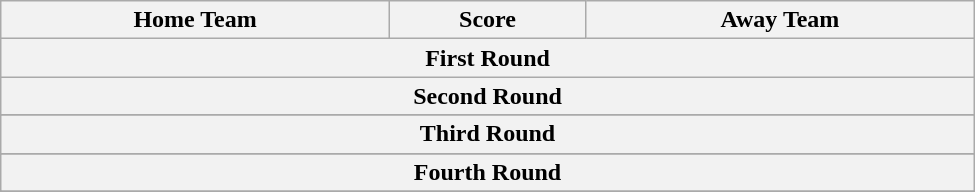<table class="wikitable" style="text-align: center; width:650px">
<tr>
<th scope="col" width="245px">Home Team</th>
<th scope="col" width="120px">Score</th>
<th scope="col" width="245px">Away Team</th>
</tr>
<tr>
<th colspan="3">First Round</th>
</tr>
<tr>
<th colspan="3">Second Round</th>
</tr>
<tr>
</tr>
<tr>
<th colspan="3">Third Round</th>
</tr>
<tr>
</tr>
<tr>
</tr>
<tr>
<th colspan="3">Fourth Round</th>
</tr>
<tr>
</tr>
<tr>
</tr>
</table>
